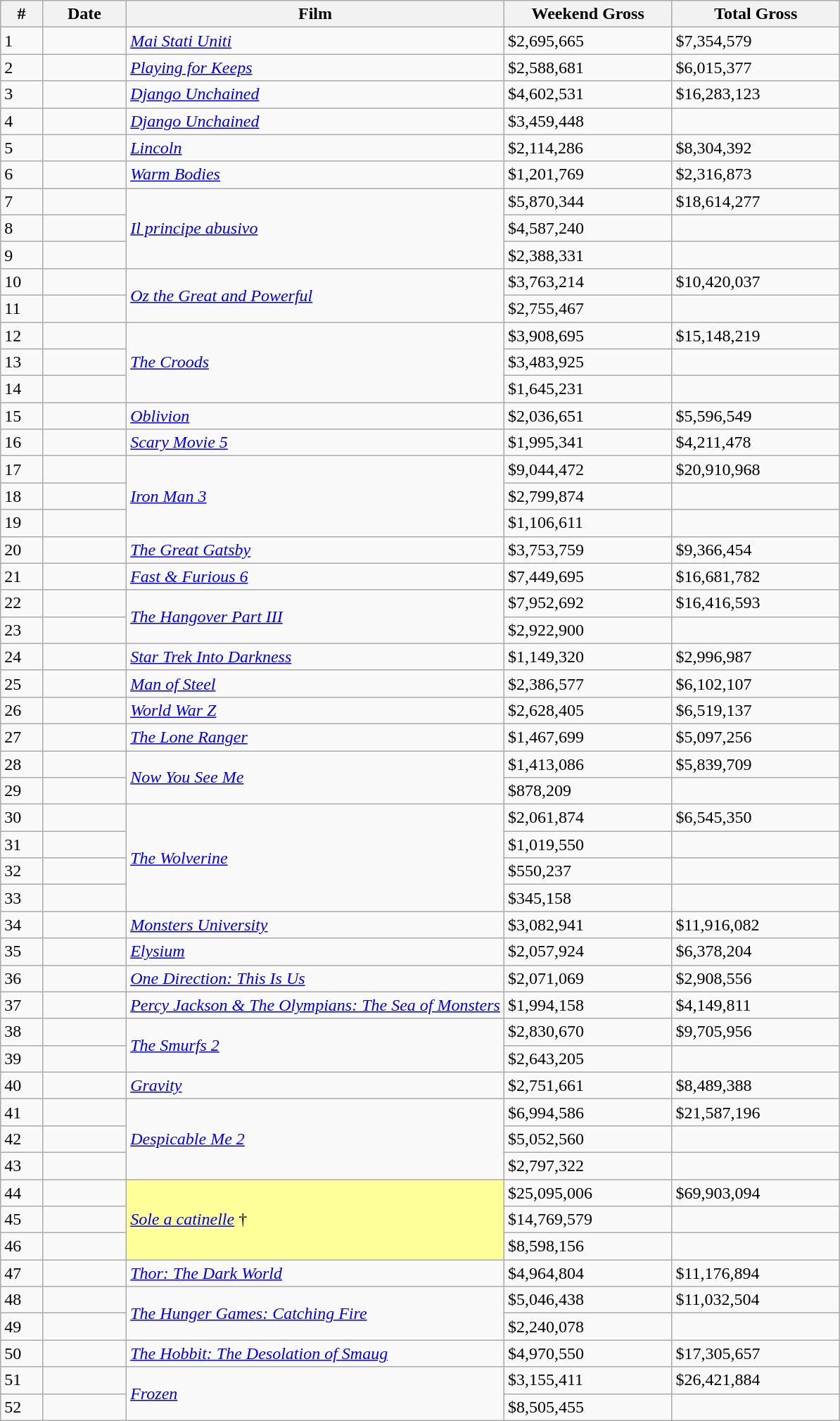<table class="wikitable sortable">
<tr>
<th width="5%">#</th>
<th width="10%">Date</th>
<th width="45%">Film</th>
<th width="20%">Weekend Gross</th>
<th width="20%">Total Gross</th>
</tr>
<tr>
<td>1</td>
<td></td>
<td><em><a href='#'>Mai Stati Uniti</a></em></td>
<td>$2,695,665</td>
<td>$7,354,579</td>
</tr>
<tr>
<td>2</td>
<td></td>
<td><em><a href='#'>Playing for Keeps</a></em></td>
<td>$2,588,681</td>
<td>$6,015,377</td>
</tr>
<tr>
<td>3</td>
<td></td>
<td><em><a href='#'>Django Unchained</a></em></td>
<td>$4,602,531</td>
<td>$16,283,123</td>
</tr>
<tr>
<td>4</td>
<td></td>
<td><em><a href='#'>Django Unchained</a></em></td>
<td>$3,459,448</td>
<td></td>
</tr>
<tr>
<td>5</td>
<td></td>
<td><em><a href='#'>Lincoln</a></em></td>
<td>$2,114,286</td>
<td>$8,304,392</td>
</tr>
<tr>
<td>6</td>
<td></td>
<td><em><a href='#'>Warm Bodies</a></em></td>
<td>$1,201,769</td>
<td>$2,316,873</td>
</tr>
<tr>
<td>7</td>
<td></td>
<td rowspan="3"><em><a href='#'>Il principe abusivo</a></em></td>
<td>$5,870,344</td>
<td>$18,614,277</td>
</tr>
<tr>
<td>8</td>
<td></td>
<td>$4,587,240</td>
<td></td>
</tr>
<tr>
<td>9</td>
<td></td>
<td>$2,388,331</td>
<td></td>
</tr>
<tr>
<td>10</td>
<td></td>
<td rowspan="2"><em><a href='#'>Oz the Great and Powerful</a></em></td>
<td>$3,763,214</td>
<td>$10,420,037</td>
</tr>
<tr>
<td>11</td>
<td></td>
<td>$2,755,467</td>
<td></td>
</tr>
<tr>
<td>12</td>
<td></td>
<td rowspan="3"><em><a href='#'>The Croods</a></em></td>
<td>$3,908,695</td>
<td>$15,148,219</td>
</tr>
<tr>
<td>13</td>
<td></td>
<td>$3,483,925</td>
<td></td>
</tr>
<tr>
<td>14</td>
<td></td>
<td>$1,645,231</td>
<td></td>
</tr>
<tr>
<td>15</td>
<td></td>
<td><em><a href='#'>Oblivion</a></em></td>
<td>$2,036,651</td>
<td>$5,596,549</td>
</tr>
<tr>
<td>16</td>
<td></td>
<td><em><a href='#'>Scary Movie 5</a></em></td>
<td>$1,995,341</td>
<td>$4,211,478</td>
</tr>
<tr>
<td>17</td>
<td></td>
<td rowspan="3"><em><a href='#'>Iron Man 3</a></em></td>
<td>$9,044,472</td>
<td>$20,910,968</td>
</tr>
<tr>
<td>18</td>
<td></td>
<td>$2,799,874</td>
<td></td>
</tr>
<tr>
<td>19</td>
<td></td>
<td>$1,106,611</td>
<td></td>
</tr>
<tr>
<td>20</td>
<td></td>
<td><em><a href='#'>The Great Gatsby</a></em></td>
<td>$3,753,759</td>
<td>$9,366,454</td>
</tr>
<tr>
<td>21</td>
<td></td>
<td><em><a href='#'>Fast & Furious 6</a></em></td>
<td>$7,449,695</td>
<td>$16,681,782</td>
</tr>
<tr>
<td>22</td>
<td></td>
<td rowspan="2"><em><a href='#'>The Hangover Part III</a></em></td>
<td>$7,952,692</td>
<td>$16,416,593</td>
</tr>
<tr>
<td>23</td>
<td></td>
<td>$2,922,900</td>
<td></td>
</tr>
<tr>
<td>24</td>
<td></td>
<td><em><a href='#'>Star Trek Into Darkness</a></em></td>
<td>$1,149,320</td>
<td>$2,996,987</td>
</tr>
<tr>
<td>25</td>
<td></td>
<td><em><a href='#'>Man of Steel</a></em></td>
<td>$2,386,577</td>
<td>$6,102,107</td>
</tr>
<tr>
<td>26</td>
<td></td>
<td><em> <a href='#'>World War Z</a></em></td>
<td>$2,628,405</td>
<td>$6,519,137</td>
</tr>
<tr>
<td>27</td>
<td></td>
<td><em><a href='#'>The Lone Ranger</a></em></td>
<td>$1,467,699</td>
<td>$5,097,256</td>
</tr>
<tr>
<td>28</td>
<td></td>
<td rowspan="2"><em> <a href='#'>Now You See Me</a></em></td>
<td>$1,413,086</td>
<td>$5,839,709</td>
</tr>
<tr>
<td>29</td>
<td></td>
<td>$878,209</td>
<td></td>
</tr>
<tr>
<td>30</td>
<td></td>
<td rowspan="4"><em><a href='#'>The Wolverine</a></em></td>
<td>$2,061,874</td>
<td>$6,545,350</td>
</tr>
<tr>
<td>31</td>
<td></td>
<td>$1,019,550</td>
<td></td>
</tr>
<tr>
<td>32</td>
<td></td>
<td>$550,237</td>
<td></td>
</tr>
<tr>
<td>33</td>
<td></td>
<td>$345,158</td>
<td></td>
</tr>
<tr>
<td>34</td>
<td></td>
<td><em> <a href='#'>Monsters University</a></em></td>
<td>$3,082,941</td>
<td>$11,916,082</td>
</tr>
<tr>
<td>35</td>
<td></td>
<td><em><a href='#'>Elysium</a></em></td>
<td>$2,057,924</td>
<td>$6,378,204</td>
</tr>
<tr>
<td>36</td>
<td></td>
<td><em><a href='#'>One Direction: This Is Us</a></em></td>
<td>$2,071,069</td>
<td>$2,908,556</td>
</tr>
<tr>
<td>37</td>
<td></td>
<td><em> <a href='#'>Percy Jackson & The Olympians: The Sea of Monsters</a></em></td>
<td>$1,994,158</td>
<td>$4,149,811</td>
</tr>
<tr>
<td>38</td>
<td></td>
<td rowspan="2"><em><a href='#'>The Smurfs 2</a></em></td>
<td>$2,830,670</td>
<td>$9,705,956</td>
</tr>
<tr>
<td>39</td>
<td></td>
<td>$2,643,205</td>
<td></td>
</tr>
<tr>
<td>40</td>
<td></td>
<td><em><a href='#'>Gravity</a></em></td>
<td>$2,751,661</td>
<td>$8,489,388</td>
</tr>
<tr>
<td>41</td>
<td></td>
<td rowspan="3"><em><a href='#'>Despicable Me 2</a></em></td>
<td>$6,994,586</td>
<td>$21,587,196</td>
</tr>
<tr>
<td>42</td>
<td></td>
<td>$5,052,560</td>
<td></td>
</tr>
<tr>
<td>43</td>
<td></td>
<td>$2,797,322</td>
<td></td>
</tr>
<tr>
<td>44</td>
<td></td>
<td rowspan="3" style="background-color:#FFFF99"><em><a href='#'>Sole a catinelle</a></em> †</td>
<td>$25,095,006</td>
<td>$69,903,094</td>
</tr>
<tr>
<td>45</td>
<td></td>
<td>$14,769,579</td>
<td></td>
</tr>
<tr>
<td>46</td>
<td></td>
<td>$8,598,156</td>
<td></td>
</tr>
<tr>
<td>47</td>
<td></td>
<td><em><a href='#'>Thor: The Dark World</a></em></td>
<td>$4,964,804</td>
<td>$11,176,894</td>
</tr>
<tr>
<td>48</td>
<td></td>
<td rowspan="2"><em><a href='#'>The Hunger Games: Catching Fire</a></em></td>
<td>$5,046,438</td>
<td>$11,032,504</td>
</tr>
<tr>
<td>49</td>
<td></td>
<td>$2,240,078</td>
<td></td>
</tr>
<tr>
<td>50</td>
<td></td>
<td><em><a href='#'>The Hobbit: The Desolation of Smaug</a></em></td>
<td>$4,970,550</td>
<td>$17,305,657</td>
</tr>
<tr>
<td>51</td>
<td></td>
<td rowspan="2"><em><a href='#'>Frozen</a></em></td>
<td>$3,155,411</td>
<td>$26,421,884</td>
</tr>
<tr>
<td>52</td>
<td></td>
<td>$8,505,455</td>
<td></td>
</tr>
</table>
